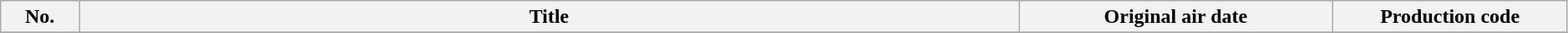<table class="wikitable plainrowheaders" style="width: 99%;">
<tr>
<th style="width:5%;">No.</th>
<th style="width:60%;">Title</th>
<th style="width:20%;">Original air date</th>
<th style="width:15%;">Production code</th>
</tr>
<tr>
</tr>
</table>
